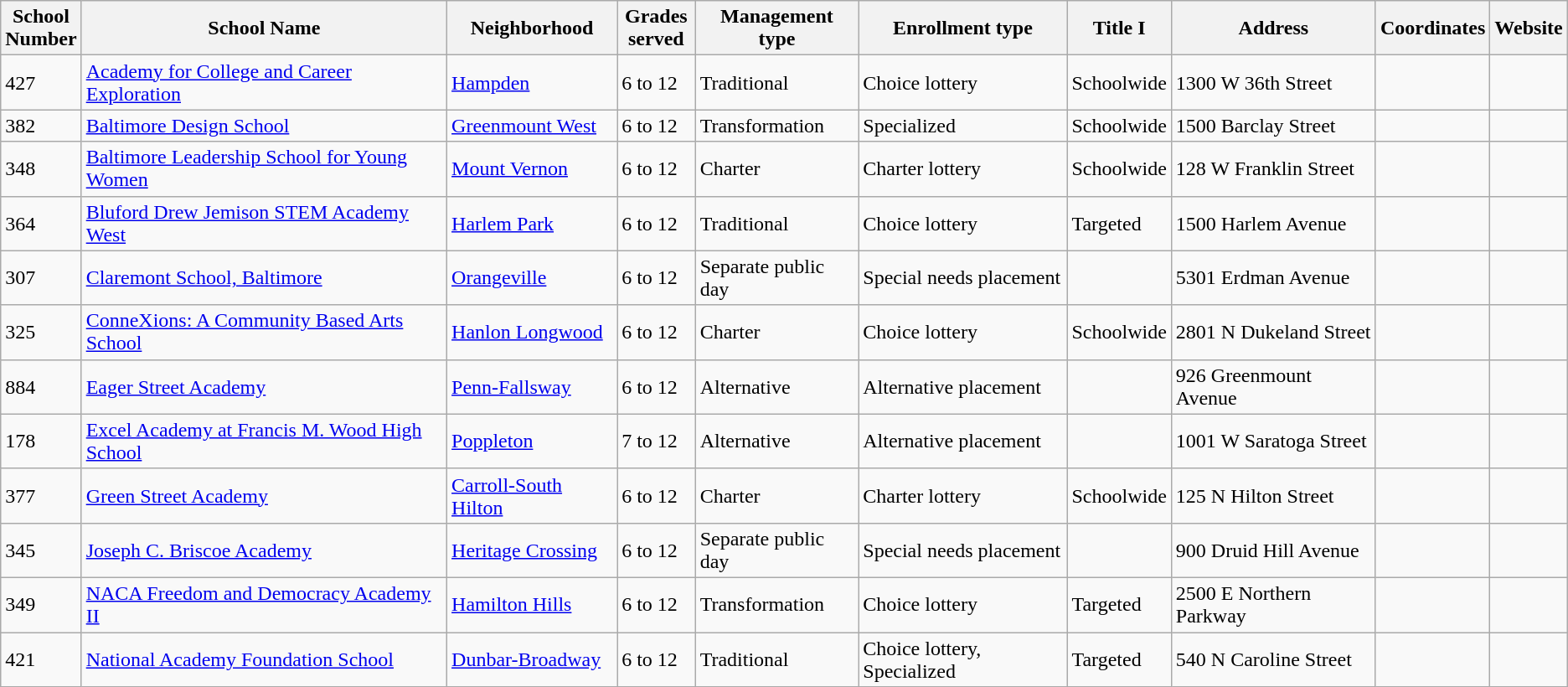<table class="wikitable sortable">
<tr>
<th width="5%">School Number</th>
<th>School Name</th>
<th>Neighborhood</th>
<th width="5%">Grades served</th>
<th>Management type</th>
<th>Enrollment type</th>
<th>Title I</th>
<th>Address</th>
<th>Coordinates</th>
<th>Website</th>
</tr>
<tr>
<td>427</td>
<td><a href='#'>Academy for College and Career Exploration</a></td>
<td><a href='#'>Hampden</a></td>
<td>6 to 12</td>
<td>Traditional</td>
<td>Choice lottery</td>
<td>Schoolwide</td>
<td>1300 W 36th Street</td>
<td></td>
<td></td>
</tr>
<tr>
<td>382</td>
<td><a href='#'>Baltimore Design School</a></td>
<td><a href='#'>Greenmount West</a></td>
<td>6 to 12</td>
<td>Transformation</td>
<td>Specialized</td>
<td>Schoolwide</td>
<td>1500 Barclay Street</td>
<td></td>
<td> </td>
</tr>
<tr>
<td>348</td>
<td><a href='#'>Baltimore Leadership School for Young Women</a></td>
<td><a href='#'>Mount Vernon</a></td>
<td>6 to 12</td>
<td>Charter</td>
<td>Charter lottery</td>
<td>Schoolwide</td>
<td>128 W Franklin Street</td>
<td></td>
<td> </td>
</tr>
<tr>
<td>364</td>
<td><a href='#'>Bluford Drew Jemison STEM Academy West</a></td>
<td><a href='#'>Harlem Park</a></td>
<td>6 to 12</td>
<td>Traditional</td>
<td>Choice lottery</td>
<td>Targeted</td>
<td>1500 Harlem Avenue</td>
<td></td>
<td></td>
</tr>
<tr>
<td>307</td>
<td><a href='#'>Claremont School, Baltimore</a></td>
<td><a href='#'>Orangeville</a></td>
<td>6 to 12</td>
<td>Separate public day</td>
<td>Special needs placement</td>
<td></td>
<td>5301 Erdman Avenue</td>
<td></td>
<td></td>
</tr>
<tr>
<td>325</td>
<td><a href='#'>ConneXions: A Community Based Arts School</a></td>
<td><a href='#'>Hanlon Longwood</a></td>
<td>6 to 12</td>
<td>Charter</td>
<td>Choice lottery</td>
<td>Schoolwide</td>
<td>2801 N Dukeland Street</td>
<td></td>
<td> </td>
</tr>
<tr>
<td>884</td>
<td><a href='#'>Eager Street Academy</a></td>
<td><a href='#'>Penn-Fallsway</a></td>
<td>6 to 12</td>
<td>Alternative</td>
<td>Alternative placement</td>
<td></td>
<td>926 Greenmount Avenue</td>
<td></td>
<td></td>
</tr>
<tr>
<td>178</td>
<td><a href='#'>Excel Academy at Francis M. Wood High School</a></td>
<td><a href='#'>Poppleton</a></td>
<td>7 to 12</td>
<td>Alternative</td>
<td>Alternative placement</td>
<td></td>
<td>1001 W Saratoga Street</td>
<td></td>
<td></td>
</tr>
<tr>
<td>377</td>
<td><a href='#'>Green Street Academy</a></td>
<td><a href='#'>Carroll-South Hilton</a></td>
<td>6 to 12</td>
<td>Charter</td>
<td>Charter lottery</td>
<td>Schoolwide</td>
<td>125 N Hilton Street</td>
<td></td>
<td> </td>
</tr>
<tr>
<td>345</td>
<td><a href='#'>Joseph C. Briscoe Academy</a></td>
<td><a href='#'>Heritage Crossing</a></td>
<td>6 to 12</td>
<td>Separate public day</td>
<td>Special needs placement</td>
<td></td>
<td>900 Druid Hill Avenue</td>
<td></td>
<td></td>
</tr>
<tr>
<td>349</td>
<td><a href='#'>NACA Freedom and Democracy Academy II</a></td>
<td><a href='#'>Hamilton Hills</a></td>
<td>6 to 12</td>
<td>Transformation</td>
<td>Choice lottery</td>
<td>Targeted</td>
<td>2500 E Northern Parkway</td>
<td></td>
<td> </td>
</tr>
<tr>
<td>421</td>
<td><a href='#'>National Academy Foundation School</a></td>
<td><a href='#'>Dunbar-Broadway</a></td>
<td>6 to 12</td>
<td>Traditional</td>
<td>Choice lottery, Specialized</td>
<td>Targeted</td>
<td>540 N Caroline Street</td>
<td></td>
<td></td>
</tr>
</table>
